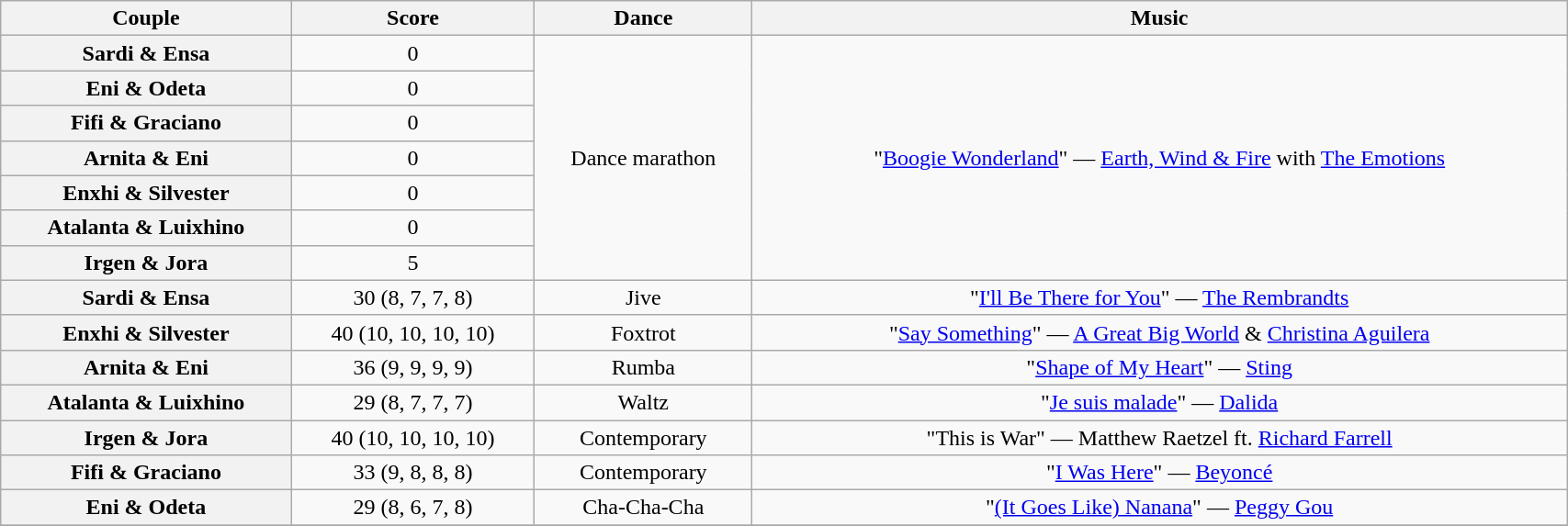<table class="wikitable sortable" style="text-align:center; width: 90%">
<tr>
<th scope="col">Couple</th>
<th scope="col">Score</th>
<th scope="col" class="unsortable">Dance</th>
<th scope="col" class="unsortable">Music</th>
</tr>
<tr>
<th scope="row">Sardi & Ensa</th>
<td>0</td>
<td rowspan="7">Dance marathon</td>
<td rowspan="7">"<a href='#'>Boogie Wonderland</a>" — <a href='#'>Earth, Wind & Fire</a> with <a href='#'>The Emotions</a></td>
</tr>
<tr>
<th scope="row">Eni & Odeta</th>
<td>0</td>
</tr>
<tr>
<th scope="row">Fifi & Graciano</th>
<td>0</td>
</tr>
<tr>
<th scope="row">Arnita & Eni</th>
<td>0</td>
</tr>
<tr>
<th scope="row">Enxhi & Silvester</th>
<td>0</td>
</tr>
<tr>
<th scope="row">Atalanta & Luixhino</th>
<td>0</td>
</tr>
<tr>
<th scope="row">Irgen & Jora</th>
<td>5</td>
</tr>
<tr>
<th scope="row">Sardi & Ensa</th>
<td>30 (8, 7, 7, 8)</td>
<td>Jive</td>
<td>"<a href='#'>I'll Be There for You</a>" — <a href='#'>The Rembrandts</a></td>
</tr>
<tr>
<th scope="row">Enxhi & Silvester</th>
<td>40 (10, 10, 10, 10)</td>
<td>Foxtrot</td>
<td>"<a href='#'>Say Something</a>" — <a href='#'>A Great Big World</a> & <a href='#'>Christina Aguilera</a></td>
</tr>
<tr>
<th scope="row">Arnita & Eni</th>
<td>36 (9, 9, 9, 9)</td>
<td>Rumba</td>
<td>"<a href='#'>Shape of My Heart</a>" — <a href='#'>Sting</a></td>
</tr>
<tr>
<th scope="row">Atalanta & Luixhino</th>
<td>29 (8, 7, 7, 7)</td>
<td>Waltz</td>
<td>"<a href='#'>Je suis malade</a>" — <a href='#'>Dalida</a></td>
</tr>
<tr>
<th scope="row">Irgen & Jora</th>
<td>40 (10, 10, 10, 10)</td>
<td>Contemporary</td>
<td>"This is War" — Matthew Raetzel ft. <a href='#'>Richard Farrell</a></td>
</tr>
<tr>
<th scope="row">Fifi & Graciano</th>
<td>33 (9, 8, 8, 8)</td>
<td>Contemporary</td>
<td>"<a href='#'>I Was Here</a>" — <a href='#'>Beyoncé</a></td>
</tr>
<tr>
<th scope="row">Eni & Odeta</th>
<td>29 (8, 6, 7, 8)</td>
<td>Cha-Cha-Cha</td>
<td>"<a href='#'>(It Goes Like) Nanana</a>" — <a href='#'>Peggy Gou</a></td>
</tr>
<tr>
</tr>
</table>
